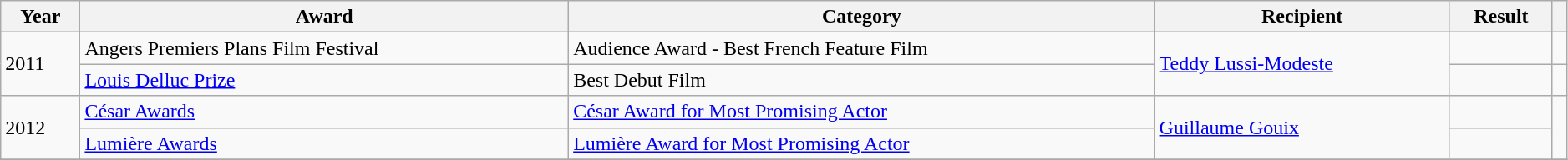<table class="wikitable" style="width:99%;">
<tr>
<th>Year</th>
<th>Award</th>
<th>Category</th>
<th>Recipient</th>
<th>Result</th>
<th scope="col" class="unsortable"></th>
</tr>
<tr>
<td rowspan=2>2011</td>
<td>Angers Premiers Plans Film Festival</td>
<td>Audience Award - Best French Feature Film</td>
<td rowspan=2><a href='#'>Teddy Lussi-Modeste</a></td>
<td></td>
<td></td>
</tr>
<tr>
<td><a href='#'>Louis Delluc Prize</a></td>
<td>Best Debut Film</td>
<td></td>
<td></td>
</tr>
<tr>
<td rowspan=2>2012</td>
<td><a href='#'>César Awards</a></td>
<td><a href='#'>César Award for Most Promising Actor</a></td>
<td rowspan=2><a href='#'>Guillaume Gouix</a></td>
<td></td>
<td rowspan=2></td>
</tr>
<tr>
<td><a href='#'>Lumière Awards</a></td>
<td><a href='#'>Lumière Award for Most Promising Actor</a></td>
<td></td>
</tr>
<tr>
</tr>
</table>
